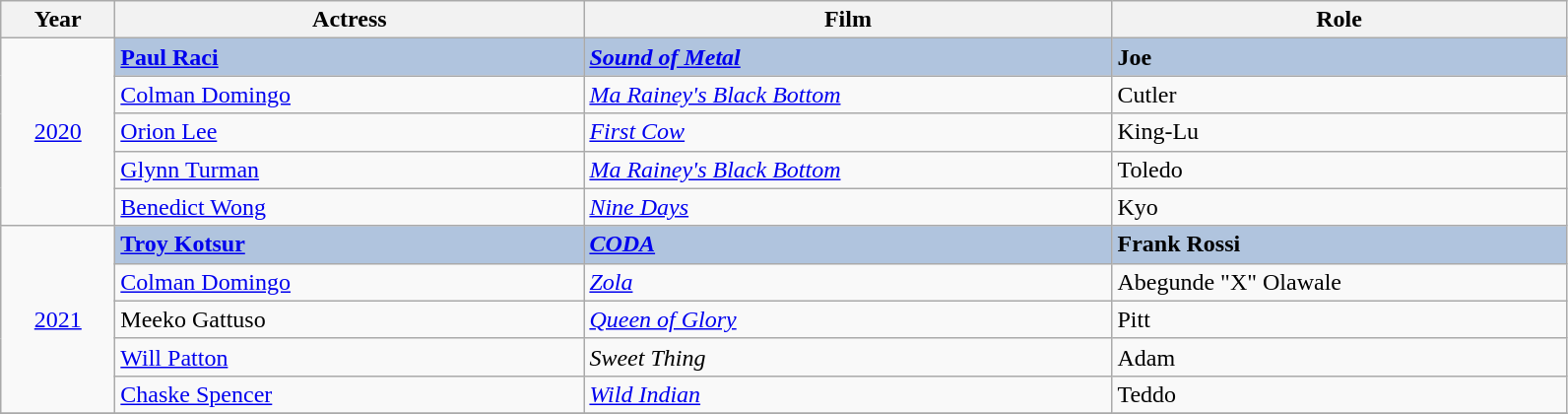<table class=wikitable style="width="87%">
<tr>
<th width="70"><strong>Year</strong></th>
<th width="310"><strong>Actress</strong></th>
<th width="350"><strong>Film</strong></th>
<th width="300"><strong>Role</strong></th>
</tr>
<tr>
<td rowspan="5" style="text-align:center;"><a href='#'>2020</a><br></td>
<td style="background:#B0C4DE;"><strong><a href='#'>Paul Raci</a></strong></td>
<td style="background:#B0C4DE;"><strong><em><a href='#'>Sound of Metal</a></em></strong></td>
<td style="background:#B0C4DE;"><strong>Joe</strong></td>
</tr>
<tr>
<td><a href='#'>Colman Domingo</a></td>
<td><em><a href='#'>Ma Rainey's Black Bottom</a></em></td>
<td>Cutler</td>
</tr>
<tr>
<td><a href='#'>Orion Lee</a></td>
<td><em><a href='#'>First Cow</a></em></td>
<td>King-Lu</td>
</tr>
<tr>
<td><a href='#'>Glynn Turman</a></td>
<td><em><a href='#'>Ma Rainey's Black Bottom</a></em></td>
<td>Toledo</td>
</tr>
<tr>
<td><a href='#'>Benedict Wong</a></td>
<td><em><a href='#'>Nine Days</a></em></td>
<td>Kyo</td>
</tr>
<tr>
<td rowspan=5 style="text-align:center;"><a href='#'>2021</a><br></td>
<td style="background:#B0C4DE;"><strong><a href='#'>Troy Kotsur</a></strong></td>
<td style="background:#B0C4DE;"><strong><em><a href='#'>CODA</a></em></strong></td>
<td style="background:#B0C4DE;"><strong>Frank Rossi</strong></td>
</tr>
<tr>
<td><a href='#'>Colman Domingo</a></td>
<td><em><a href='#'>Zola</a></em></td>
<td>Abegunde "X" Olawale</td>
</tr>
<tr>
<td>Meeko Gattuso</td>
<td><em><a href='#'>Queen of Glory</a></em></td>
<td>Pitt</td>
</tr>
<tr>
<td><a href='#'>Will Patton</a></td>
<td><em>Sweet Thing</em></td>
<td>Adam</td>
</tr>
<tr>
<td><a href='#'>Chaske Spencer</a></td>
<td><em><a href='#'>Wild Indian</a></em></td>
<td>Teddo</td>
</tr>
<tr>
</tr>
</table>
